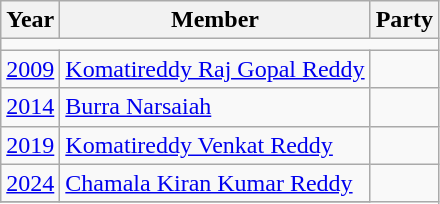<table class="wikitable">
<tr>
<th>Year</th>
<th>Member</th>
<th colspan="2">Party</th>
</tr>
<tr>
<td colspan="4"></td>
</tr>
<tr>
<td><a href='#'>2009</a></td>
<td><a href='#'>Komatireddy Raj Gopal Reddy</a></td>
<td></td>
</tr>
<tr>
<td><a href='#'>2014</a></td>
<td><a href='#'>Burra Narsaiah</a></td>
<td></td>
</tr>
<tr>
<td><a href='#'>2019</a></td>
<td><a href='#'>Komatireddy Venkat Reddy</a></td>
<td></td>
</tr>
<tr>
<td><a href='#'>2024</a></td>
<td><a href='#'>Chamala Kiran Kumar Reddy</a></td>
</tr>
<tr>
</tr>
</table>
